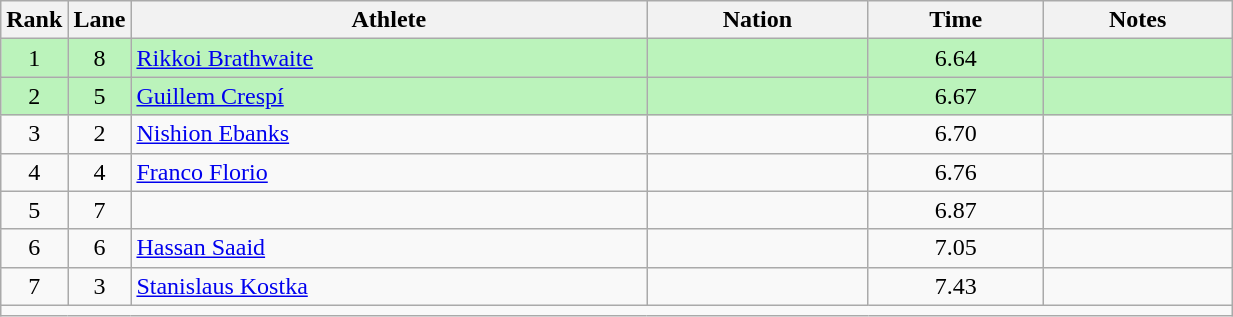<table class="wikitable sortable" style="text-align:center;width: 65%;">
<tr>
<th scope="col" style="width: 10px;">Rank</th>
<th scope="col" style="width: 10px;">Lane</th>
<th scope="col">Athlete</th>
<th scope="col">Nation</th>
<th scope="col">Time</th>
<th scope="col">Notes</th>
</tr>
<tr bgcolor=bbf3bb>
<td>1</td>
<td>8</td>
<td align=left><a href='#'>Rikkoi Brathwaite</a></td>
<td align=left></td>
<td>6.64</td>
<td></td>
</tr>
<tr bgcolor=bbf3bb>
<td>2</td>
<td>5</td>
<td align=left><a href='#'>Guillem Crespí</a></td>
<td align=left></td>
<td>6.67</td>
<td></td>
</tr>
<tr>
<td>3</td>
<td>2</td>
<td align=left><a href='#'>Nishion Ebanks</a></td>
<td align=left></td>
<td>6.70</td>
<td></td>
</tr>
<tr>
<td>4</td>
<td>4</td>
<td align=left><a href='#'>Franco Florio</a></td>
<td align=left></td>
<td>6.76</td>
<td></td>
</tr>
<tr>
<td>5</td>
<td>7</td>
<td align=left></td>
<td align=left></td>
<td>6.87</td>
<td></td>
</tr>
<tr>
<td>6</td>
<td>6</td>
<td align=left><a href='#'>Hassan Saaid</a></td>
<td align=left></td>
<td>7.05</td>
<td></td>
</tr>
<tr>
<td>7</td>
<td>3</td>
<td align=left><a href='#'>Stanislaus Kostka</a></td>
<td align=left></td>
<td>7.43</td>
<td></td>
</tr>
<tr class="sortbottom">
<td colspan="6"></td>
</tr>
</table>
